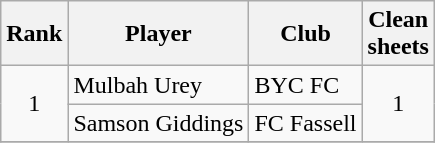<table class="wikitable" style="text-align:center">
<tr>
<th>Rank</th>
<th>Player</th>
<th>Club</th>
<th>Clean<br>sheets</th>
</tr>
<tr>
<td rowspan="2">1</td>
<td align="left"> Mulbah Urey</td>
<td align="left">BYC FC</td>
<td rowspan="2">1</td>
</tr>
<tr>
<td align="left"> Samson Giddings</td>
<td align="left">FC Fassell</td>
</tr>
<tr>
</tr>
</table>
